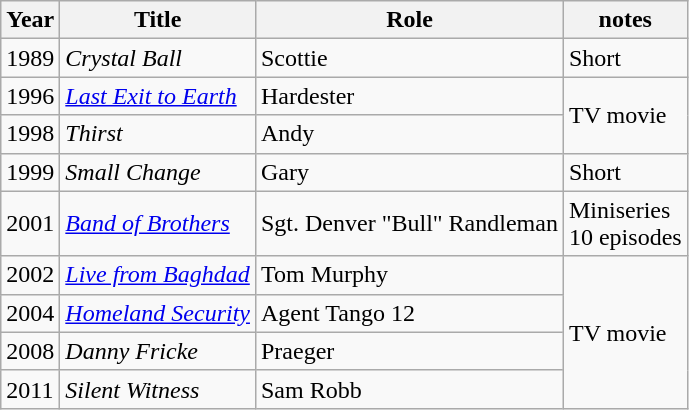<table class="wikitable sortable">
<tr>
<th>Year</th>
<th>Title</th>
<th>Role</th>
<th class="unsortable">notes</th>
</tr>
<tr>
<td>1989</td>
<td><em>Crystal Ball</em></td>
<td>Scottie</td>
<td>Short</td>
</tr>
<tr>
<td>1996</td>
<td><em><a href='#'>Last Exit to Earth</a></em></td>
<td>Hardester</td>
<td rowspan=2>TV movie</td>
</tr>
<tr>
<td>1998</td>
<td><em>Thirst</em></td>
<td>Andy</td>
</tr>
<tr>
<td>1999</td>
<td><em>Small Change</em></td>
<td>Gary</td>
<td>Short</td>
</tr>
<tr>
<td>2001</td>
<td><em><a href='#'>Band of Brothers</a></em></td>
<td>Sgt. Denver "Bull" Randleman</td>
<td>Miniseries <br> 10 episodes</td>
</tr>
<tr>
<td>2002</td>
<td><em><a href='#'>Live from Baghdad</a></em></td>
<td>Tom Murphy</td>
<td rowspan=4>TV movie</td>
</tr>
<tr>
<td>2004</td>
<td><em><a href='#'>Homeland Security</a></em></td>
<td>Agent Tango 12</td>
</tr>
<tr>
<td>2008</td>
<td><em>Danny Fricke</em></td>
<td>Praeger</td>
</tr>
<tr>
<td>2011</td>
<td><em>Silent Witness</em></td>
<td>Sam Robb</td>
</tr>
</table>
